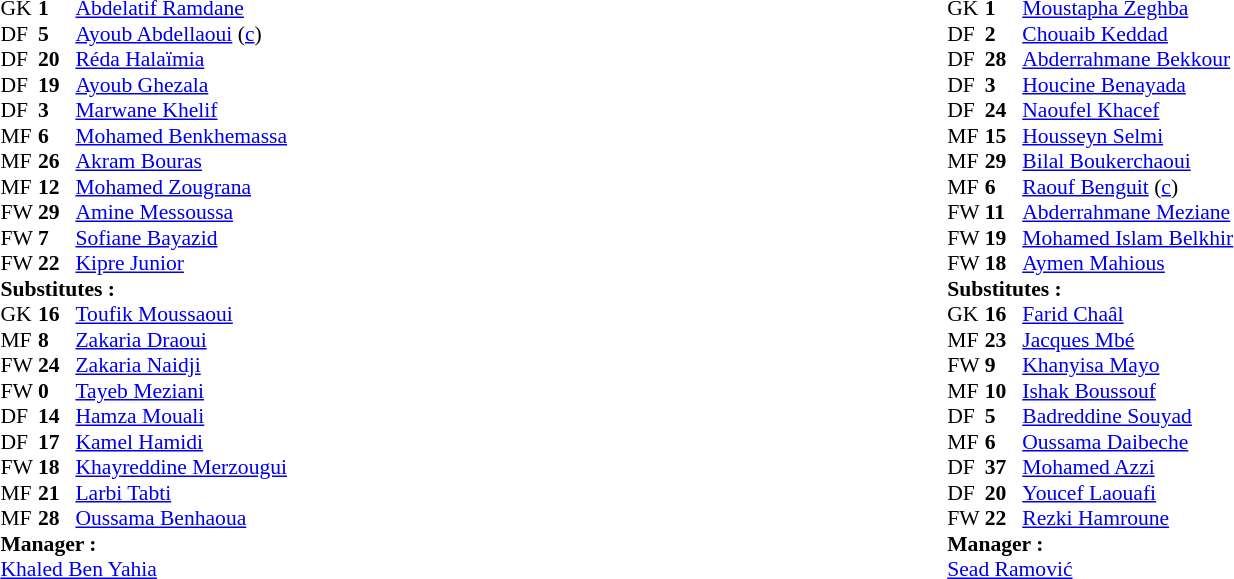<table width="100%">
<tr>
<td valign="top" width="50%"><br><table style="font-size: 90%" cellspacing="0" cellpadding="0" align="center">
<tr>
<th width="25"></th>
<th width="25"></th>
</tr>
<tr>
<td>GK</td>
<td><strong>1</strong></td>
<td> <a href='#'>Abdelatif Ramdane</a></td>
<td></td>
</tr>
<tr>
<td>DF</td>
<td><strong>5</strong></td>
<td> <a href='#'>Ayoub Abdellaoui</a> (<a href='#'>c</a>)</td>
</tr>
<tr>
<td>DF</td>
<td><strong>20</strong></td>
<td> <a href='#'>Réda Halaïmia</a></td>
</tr>
<tr>
<td>DF</td>
<td><strong>19</strong></td>
<td> <a href='#'>Ayoub Ghezala</a></td>
<td></td>
</tr>
<tr>
<td>DF</td>
<td><strong>3</strong></td>
<td> <a href='#'>Marwane Khelif</a></td>
</tr>
<tr>
<td>MF</td>
<td><strong>6</strong></td>
<td> <a href='#'>Mohamed Benkhemassa</a></td>
</tr>
<tr>
<td>MF</td>
<td><strong>26</strong></td>
<td> <a href='#'>Akram Bouras</a></td>
</tr>
<tr>
<td>MF</td>
<td><strong>12</strong></td>
<td> <a href='#'>Mohamed Zougrana</a></td>
<td></td>
<td></td>
</tr>
<tr>
<td>FW</td>
<td><strong>29</strong></td>
<td> <a href='#'>Amine Messoussa</a></td>
</tr>
<tr>
<td>FW</td>
<td><strong>7</strong></td>
<td> <a href='#'>Sofiane Bayazid</a></td>
<td></td>
<td></td>
</tr>
<tr>
<td>FW</td>
<td><strong>22</strong></td>
<td> <a href='#'>Kipre Junior</a></td>
<td></td>
<td></td>
</tr>
<tr>
<td colspan=3><strong>Substitutes : </strong></td>
</tr>
<tr>
<td>GK</td>
<td><strong>16</strong></td>
<td> <a href='#'>Toufik Moussaoui</a></td>
</tr>
<tr>
<td>MF</td>
<td><strong>8</strong></td>
<td> <a href='#'>Zakaria Draoui</a></td>
</tr>
<tr>
<td>FW</td>
<td><strong>24</strong></td>
<td> <a href='#'>Zakaria Naidji</a></td>
<td></td>
<td></td>
</tr>
<tr>
<td>FW</td>
<td><strong>0</strong></td>
<td> <a href='#'>Tayeb Meziani</a></td>
<td></td>
<td></td>
</tr>
<tr>
<td>DF</td>
<td><strong>14</strong></td>
<td> <a href='#'>Hamza Mouali</a></td>
</tr>
<tr>
<td>DF</td>
<td><strong>17</strong></td>
<td> <a href='#'>Kamel Hamidi</a></td>
</tr>
<tr>
<td>FW</td>
<td><strong>18</strong></td>
<td> <a href='#'>Khayreddine Merzougui</a></td>
</tr>
<tr>
<td>MF</td>
<td><strong>21</strong></td>
<td> <a href='#'>Larbi Tabti</a></td>
<td></td>
<td></td>
</tr>
<tr>
<td>MF</td>
<td><strong>28</strong></td>
<td> <a href='#'>Oussama Benhaoua</a></td>
</tr>
<tr>
<td colspan=3><strong>Manager :</strong></td>
</tr>
<tr>
<td colspan=4> <a href='#'>Khaled Ben Yahia</a></td>
</tr>
</table>
</td>
<td valign="top" width="50%"><br><table style="font-size: 90%" cellspacing="0" cellpadding="0"  align="center">
<tr>
<th width=25></th>
<th width=25></th>
</tr>
<tr>
<td>GK</td>
<td><strong>1</strong></td>
<td> <a href='#'>Moustapha Zeghba</a></td>
<td></td>
</tr>
<tr>
<td>DF</td>
<td><strong>2</strong></td>
<td> <a href='#'>Chouaib Keddad</a></td>
<td></td>
</tr>
<tr>
<td>DF</td>
<td><strong>28</strong></td>
<td> <a href='#'>Abderrahmane Bekkour</a></td>
</tr>
<tr>
<td>DF</td>
<td><strong>3</strong></td>
<td> <a href='#'>Houcine Benayada</a></td>
</tr>
<tr>
<td>DF</td>
<td><strong>24</strong></td>
<td> <a href='#'>Naoufel Khacef</a></td>
<td></td>
</tr>
<tr>
<td>MF</td>
<td><strong>15</strong></td>
<td> <a href='#'>Housseyn Selmi</a></td>
<td></td>
</tr>
<tr>
<td>MF</td>
<td><strong>29</strong></td>
<td> <a href='#'>Bilal Boukerchaoui</a></td>
<td></td>
<td></td>
</tr>
<tr>
<td>MF</td>
<td><strong>6</strong></td>
<td> <a href='#'>Raouf Benguit</a> (<a href='#'>c</a>)</td>
</tr>
<tr>
<td>FW</td>
<td><strong>11</strong></td>
<td> <a href='#'>Abderrahmane Meziane</a></td>
</tr>
<tr>
<td>FW</td>
<td><strong>19</strong></td>
<td> <a href='#'>Mohamed Islam Belkhir</a></td>
<td></td>
<td></td>
</tr>
<tr>
<td>FW</td>
<td><strong>18</strong></td>
<td> <a href='#'>Aymen Mahious</a></td>
<td></td>
</tr>
<tr>
<td colspan=3><strong>Substitutes : </strong></td>
</tr>
<tr>
<td>GK</td>
<td><strong>16</strong></td>
<td> <a href='#'>Farid Chaâl</a></td>
</tr>
<tr>
<td>MF</td>
<td><strong>23</strong></td>
<td> <a href='#'>Jacques Mbé</a></td>
<td></td>
<td></td>
</tr>
<tr>
<td>FW</td>
<td><strong>9</strong></td>
<td> <a href='#'>Khanyisa Mayo</a></td>
<td></td>
<td></td>
</tr>
<tr>
<td>MF</td>
<td><strong>10</strong></td>
<td> <a href='#'>Ishak Boussouf</a></td>
</tr>
<tr>
<td>DF</td>
<td><strong>5</strong></td>
<td> <a href='#'>Badreddine Souyad</a></td>
</tr>
<tr>
<td>MF</td>
<td><strong>6</strong></td>
<td> <a href='#'>Oussama Daibeche</a></td>
</tr>
<tr>
<td>DF</td>
<td><strong>37</strong></td>
<td> <a href='#'>Mohamed Azzi</a></td>
</tr>
<tr>
<td>DF</td>
<td><strong>20</strong></td>
<td> <a href='#'>Youcef Laouafi</a></td>
</tr>
<tr>
<td>FW</td>
<td><strong>22</strong></td>
<td> <a href='#'>Rezki Hamroune</a></td>
</tr>
<tr>
<td colspan=3><strong>Manager :</strong></td>
</tr>
<tr>
<td colspan=4> <a href='#'>Sead Ramović</a></td>
</tr>
</table>
</td>
</tr>
</table>
